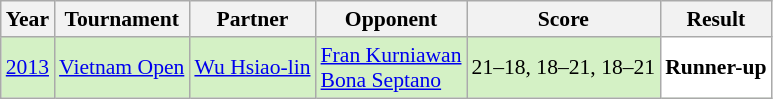<table class="sortable wikitable" style="font-size: 90%;">
<tr>
<th>Year</th>
<th>Tournament</th>
<th>Partner</th>
<th>Opponent</th>
<th>Score</th>
<th>Result</th>
</tr>
<tr style="background:#D4F1C5">
<td align="center"><a href='#'>2013</a></td>
<td align="left"><a href='#'>Vietnam Open</a></td>
<td align="left"> <a href='#'>Wu Hsiao-lin</a></td>
<td align="left"> <a href='#'>Fran Kurniawan</a> <br>  <a href='#'>Bona Septano</a></td>
<td align="left">21–18, 18–21, 18–21</td>
<td style="text-align:left; background:white"> <strong>Runner-up</strong></td>
</tr>
</table>
